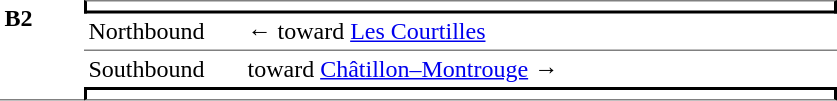<table border=0 cellspacing=0 cellpadding=3>
<tr>
<td style="border-bottom:solid 1px gray;" width=50 rowspan=10 valign=top><strong>B2</strong></td>
<td style="border-top:solid 1px gray;border-right:solid 2px black;border-left:solid 2px black;border-bottom:solid 2px black;text-align:center;" colspan=2></td>
</tr>
<tr>
<td style="border-bottom:solid 1px gray;" width=100>Northbound</td>
<td style="border-bottom:solid 1px gray;" width=390>←   toward <a href='#'>Les Courtilles</a> </td>
</tr>
<tr>
<td>Southbound</td>
<td>   toward <a href='#'>Châtillon–Montrouge</a>  →</td>
</tr>
<tr>
<td style="border-top:solid 2px black;border-right:solid 2px black;border-left:solid 2px black;border-bottom:solid 1px gray;text-align:center;" colspan=2></td>
</tr>
</table>
